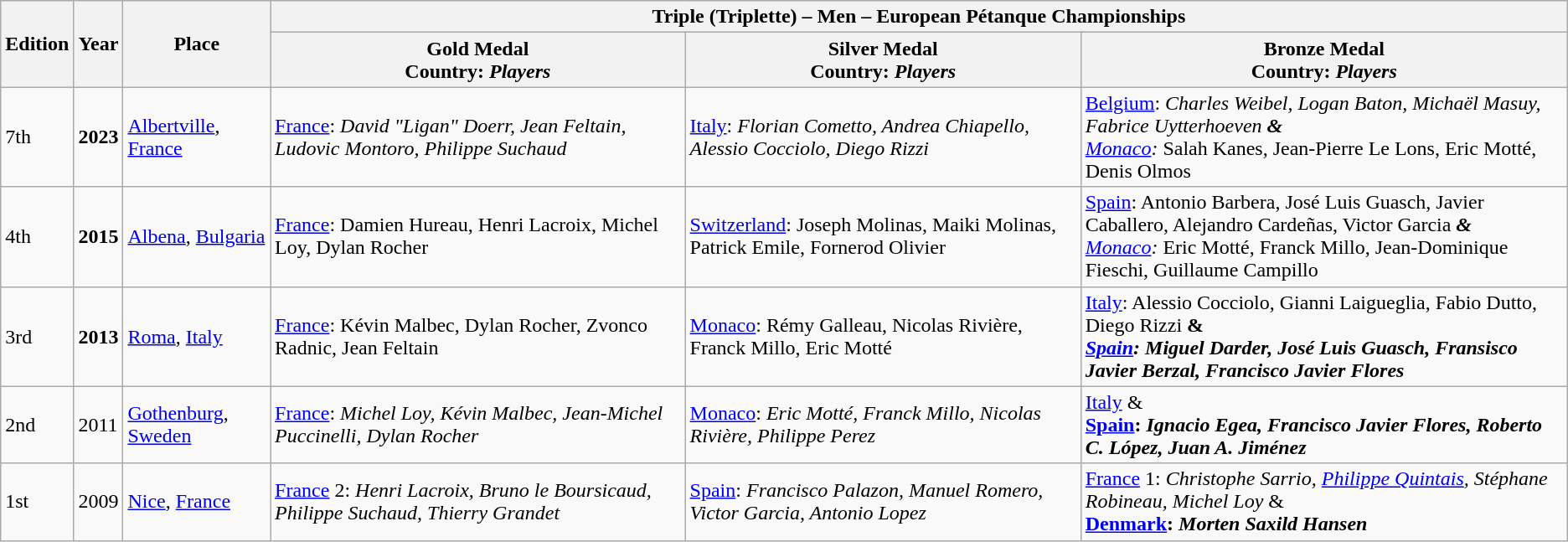<table class="wikitable">
<tr>
<th rowspan="2">Edition</th>
<th rowspan="2">Year</th>
<th rowspan="2">Place</th>
<th colspan="3">Triple (Triplette) – Men – European Pétanque Championships</th>
</tr>
<tr>
<th> Gold Medal<br>Country: <em>Players</em></th>
<th> Silver Medal<br>Country: <em>Players</em></th>
<th> Bronze Medal<br>Country: <em>Players</em></th>
</tr>
<tr>
<td>7th</td>
<td><strong>2023</strong></td>
<td> <a href='#'>Albertville</a>, <a href='#'>France</a></td>
<td> <a href='#'>France</a>: <em>David "Ligan" Doerr, Jean Feltain, Ludovic Montoro, Philippe Suchaud</em></td>
<td> <a href='#'>Italy</a>: <em>Florian Cometto, Andrea Chiapello, Alessio Cocciolo, Diego Rizzi</em></td>
<td> <a href='#'>Belgium</a>: <em>Charles Weibel, Logan Baton, Michaël Masuy, Fabrice Uytterhoeven <strong>&</strong><br> <a href='#'>Monaco</a>: </em>Salah Kanes, Jean-Pierre Le Lons, Eric Motté, Denis Olmos<em></td>
</tr>
<tr>
<td>4th</td>
<td><strong>2015</strong></td>
<td> <a href='#'>Albena</a>, <a href='#'>Bulgaria</a></td>
<td> <a href='#'>France</a>: </em>Damien Hureau, Henri Lacroix, Michel Loy, Dylan Rocher<em></td>
<td> <a href='#'>Switzerland</a>: </em>Joseph Molinas, Maiki Molinas, Patrick Emile, Fornerod Olivier<em></td>
<td> <a href='#'>Spain</a>: </em>Antonio Barbera, José Luis Guasch, Javier Caballero, Alejandro Cardeñas, Victor Garcia<em>    <strong>&</strong><br> <a href='#'>Monaco</a>: </em>Eric Motté, Franck Millo, Jean-Dominique Fieschi, Guillaume Campillo<em></td>
</tr>
<tr>
<td>3rd</td>
<td><strong>2013</strong></td>
<td> <a href='#'>Roma</a>, <a href='#'>Italy</a></td>
<td> <a href='#'>France</a>: </em>Kévin Malbec, Dylan Rocher, Zvonco Radnic, Jean Feltain<em></td>
<td> <a href='#'>Monaco</a>: </em>Rémy Galleau, Nicolas Rivière, Franck Millo, Eric Motté<em></td>
<td> <a href='#'>Italy</a>: </em>Alessio Cocciolo, Gianni Laigueglia, Fabio Dutto, Diego Rizzi <strong>&<strong><em><br> <a href='#'>Spain</a>: <em>Miguel Darder, José Luis Guasch, Fransisco Javier Berzal, Francisco Javier Flores</em></td>
</tr>
<tr>
<td>2nd</td>
<td></strong>2011<strong></td>
<td> <a href='#'>Gothenburg</a>, <a href='#'>Sweden</a></td>
<td> <a href='#'>France</a>: <em>Michel Loy, Kévin Malbec, Jean-Michel Puccinelli, Dylan Rocher</em></td>
<td> <a href='#'>Monaco</a>: <em>Eric Motté, Franck Millo, Nicolas Rivière, Philippe Perez</em></td>
<td> <a href='#'>Italy</a> </strong>&<strong><br> <a href='#'>Spain</a>: <em>Ignacio Egea, Francisco Javier Flores, Roberto C. López, Juan A. Jiménez</em></td>
</tr>
<tr>
<td>1st</td>
<td></strong>2009<strong></td>
<td> <a href='#'>Nice</a>, <a href='#'>France</a></td>
<td> <a href='#'>France</a> 2: <em>Henri Lacroix, Bruno le Boursicaud, Philippe Suchaud, Thierry Grandet</em></td>
<td> <a href='#'>Spain</a>: <em>Francisco Palazon, Manuel Romero, Victor Garcia, Antonio Lopez</em></td>
<td> <a href='#'>France</a> 1: <em>Christophe Sarrio, <a href='#'>Philippe Quintais</a>, Stéphane Robineau, Michel Loy</em>   </strong>&<strong><br> <a href='#'>Denmark</a>: <em>Morten Saxild Hansen</em></td>
</tr>
</table>
